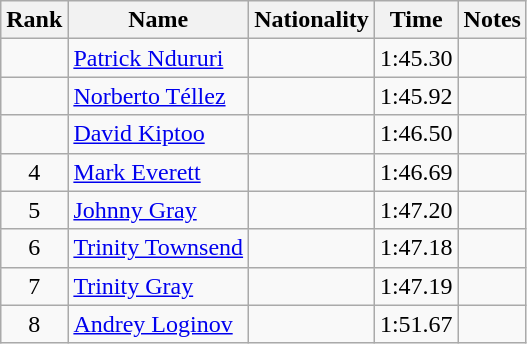<table class="wikitable sortable" style="text-align:center">
<tr>
<th>Rank</th>
<th>Name</th>
<th>Nationality</th>
<th>Time</th>
<th>Notes</th>
</tr>
<tr>
<td></td>
<td align=left><a href='#'>Patrick Ndururi</a></td>
<td align=left></td>
<td>1:45.30</td>
<td></td>
</tr>
<tr>
<td></td>
<td align=left><a href='#'>Norberto Téllez</a></td>
<td align=left></td>
<td>1:45.92</td>
<td></td>
</tr>
<tr>
<td></td>
<td align=left><a href='#'>David Kiptoo</a></td>
<td align=left></td>
<td>1:46.50</td>
<td></td>
</tr>
<tr>
<td>4</td>
<td align=left><a href='#'>Mark Everett</a></td>
<td align=left></td>
<td>1:46.69</td>
<td></td>
</tr>
<tr>
<td>5</td>
<td align=left><a href='#'>Johnny Gray</a></td>
<td align=left></td>
<td>1:47.20</td>
<td></td>
</tr>
<tr>
<td>6</td>
<td align=left><a href='#'>Trinity Townsend</a></td>
<td align=left></td>
<td>1:47.18</td>
<td></td>
</tr>
<tr>
<td>7</td>
<td align=left><a href='#'>Trinity Gray</a></td>
<td align=left></td>
<td>1:47.19</td>
<td></td>
</tr>
<tr>
<td>8</td>
<td align=left><a href='#'>Andrey Loginov</a></td>
<td align=left></td>
<td>1:51.67</td>
<td></td>
</tr>
</table>
